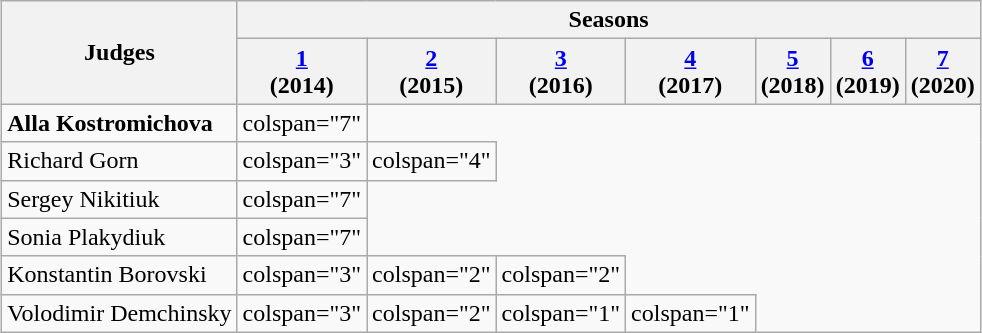<table class="wikitable" style="margin:1em auto 1em auto;">
<tr>
<th rowspan="2">Judges</th>
<th colspan="7">Seasons</th>
</tr>
<tr>
<th><a href='#'>1</a><br> (2014)</th>
<th><a href='#'>2</a><br> (2015)</th>
<th><a href='#'>3</a><br> (2016)</th>
<th><a href='#'>4</a><br> (2017)</th>
<th><a href='#'>5</a><br> (2018)</th>
<th><a href='#'>6</a><br> (2019)</th>
<th><a href='#'>7</a><br> (2020)</th>
</tr>
<tr>
<td><strong>Alla Kostromichova</strong></td>
<td>colspan="7" </td>
</tr>
<tr>
<td>Richard Gorn</td>
<td>colspan="3" </td>
<td>colspan="4" </td>
</tr>
<tr>
<td>Sergey Nikitiuk</td>
<td>colspan="7" </td>
</tr>
<tr>
<td>Sonia Plakydiuk</td>
<td>colspan="7" </td>
</tr>
<tr>
<td>Konstantin Borovski</td>
<td>colspan="3" </td>
<td>colspan="2" </td>
<td>colspan="2" </td>
</tr>
<tr>
<td>Volodimir Demchinsky</td>
<td>colspan="3" </td>
<td>colspan="2" </td>
<td>colspan="1" </td>
<td>colspan="1" </td>
</tr>
</table>
